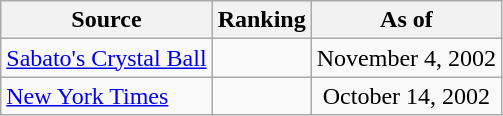<table class="wikitable" style="text-align:center">
<tr>
<th>Source</th>
<th>Ranking</th>
<th>As of</th>
</tr>
<tr>
<td align=left><a href='#'>Sabato's Crystal Ball</a></td>
<td></td>
<td>November 4, 2002</td>
</tr>
<tr>
<td align=left><a href='#'>New York Times</a></td>
<td></td>
<td>October 14, 2002</td>
</tr>
</table>
